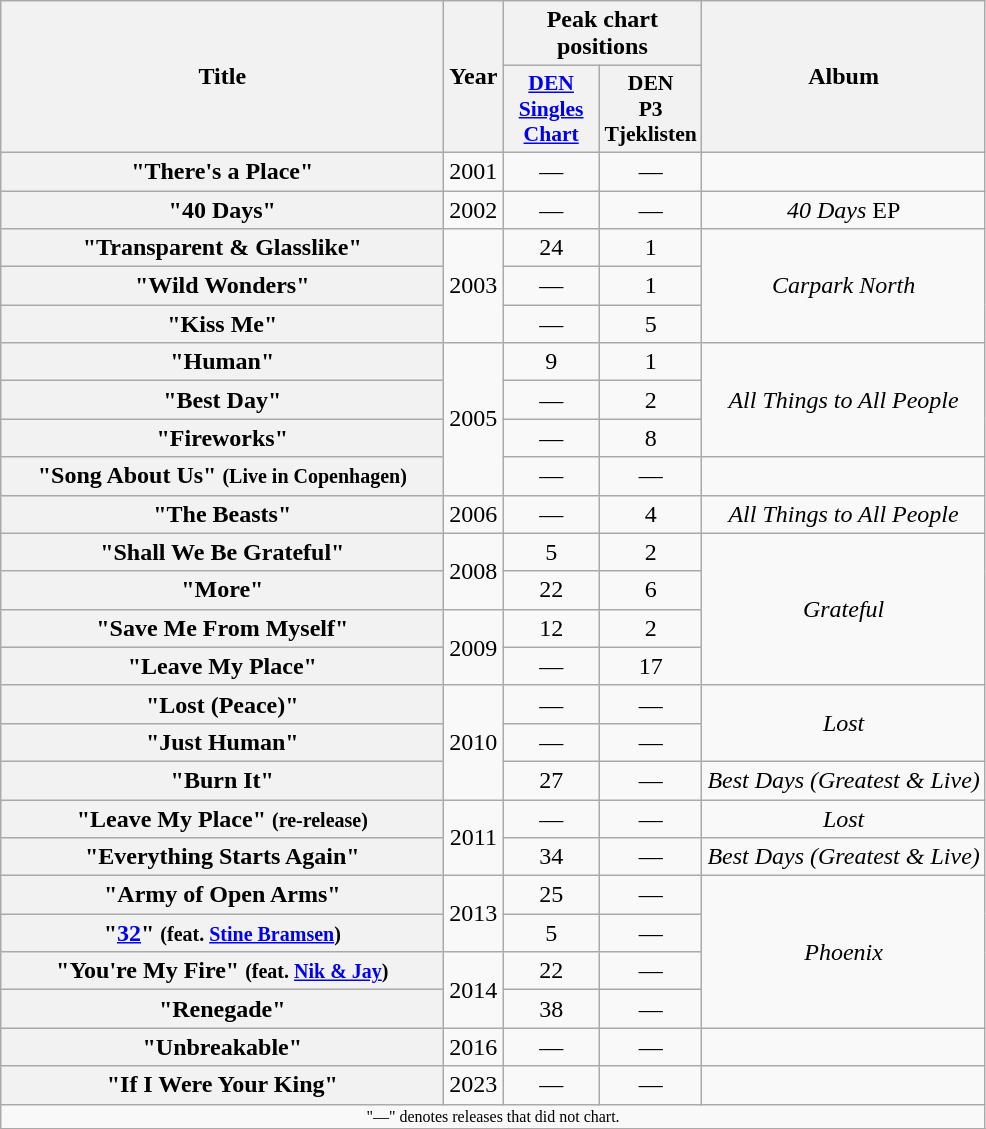<table class="wikitable plainrowheaders" style="text-align:center;" border="1">
<tr>
<th scope="col" rowspan="2" style="width:18em;">Title</th>
<th scope="col" rowspan="2">Year</th>
<th scope="col" colspan="2">Peak chart positions</th>
<th scope="col" rowspan="2">Album</th>
</tr>
<tr>
<th scope="col" style="width:4em;font-size:90%;"><a href='#'>DEN Singles Chart</a><br></th>
<th scope="col" style="width:4em;font-size:90%;">DEN <br>P3 Tjeklisten<br></th>
</tr>
<tr>
<th scope="row">"There's a Place"</th>
<td>2001</td>
<td>—</td>
<td>—</td>
<td></td>
</tr>
<tr>
<th scope="row">"40 Days"</th>
<td>2002</td>
<td>—</td>
<td>—</td>
<td><em>40 Days</em> EP</td>
</tr>
<tr>
<th scope="row">"Transparent & Glasslike"</th>
<td rowspan="3">2003</td>
<td>24</td>
<td>1</td>
<td rowspan="3"><em>Carpark North</em></td>
</tr>
<tr>
<th scope="row">"Wild Wonders"</th>
<td>—</td>
<td>1</td>
</tr>
<tr>
<th scope="row">"Kiss Me"</th>
<td>—</td>
<td>5</td>
</tr>
<tr>
<th scope="row">"Human"</th>
<td rowspan="4">2005</td>
<td>9</td>
<td>1</td>
<td rowspan="3"><em>All Things to All People</em></td>
</tr>
<tr>
<th scope="row">"Best Day"</th>
<td>—</td>
<td>2</td>
</tr>
<tr>
<th scope="row">"Fireworks"</th>
<td>—</td>
<td>8</td>
</tr>
<tr>
<th scope="row">"Song About Us" <small>(Live in Copenhagen)</small></th>
<td>—</td>
<td>—</td>
<td></td>
</tr>
<tr>
<th scope="row">"The Beasts"</th>
<td>2006</td>
<td>—</td>
<td>4</td>
<td><em>All Things to All People</em></td>
</tr>
<tr>
<th scope="row">"Shall We Be Grateful"</th>
<td rowspan="2">2008</td>
<td>5</td>
<td>2</td>
<td rowspan="4"><em>Grateful</em></td>
</tr>
<tr>
<th scope="row">"More"</th>
<td>22</td>
<td>6</td>
</tr>
<tr>
<th scope="row">"Save Me From Myself"</th>
<td rowspan="2">2009</td>
<td>12</td>
<td>2</td>
</tr>
<tr>
<th scope="row">"Leave My Place"</th>
<td>—</td>
<td>17</td>
</tr>
<tr>
<th scope="row">"Lost (Peace)"</th>
<td rowspan="3">2010</td>
<td>—</td>
<td>—</td>
<td rowspan="2"><em>Lost</em></td>
</tr>
<tr>
<th scope="row">"Just Human"</th>
<td>—</td>
<td>—</td>
</tr>
<tr>
<th scope="row">"Burn It"</th>
<td>27</td>
<td>—</td>
<td><em>Best Days (Greatest & Live)</em></td>
</tr>
<tr>
<th scope="row">"Leave My Place" <small>(re-release)</small></th>
<td rowspan="2">2011</td>
<td>—</td>
<td>—</td>
<td><em>Lost</em></td>
</tr>
<tr>
<th scope="row">"Everything Starts Again"</th>
<td>34</td>
<td>—</td>
<td><em>Best Days (Greatest & Live)</em></td>
</tr>
<tr>
<th scope="row">"Army of Open Arms"</th>
<td rowspan="2">2013</td>
<td>25</td>
<td>—</td>
<td rowspan=4"><em>Phoenix</em></td>
</tr>
<tr>
<th scope="row">"<a href='#'>32</a>" <small>(feat. <a href='#'>Stine Bramsen</a>)</small></th>
<td>5</td>
<td>—</td>
</tr>
<tr>
<th scope="row">"You're My Fire" <small>(feat. <a href='#'>Nik & Jay</a>)</small></th>
<td rowspan="2">2014</td>
<td>22</td>
<td>—</td>
</tr>
<tr>
<th scope="row">"Renegade"</th>
<td>38</td>
<td>—</td>
</tr>
<tr>
<th scope="row">"Unbreakable"</th>
<td>2016</td>
<td>—</td>
<td>—</td>
<td></td>
</tr>
<tr>
<th scope="row">"If I Were Your King"</th>
<td>2023</td>
<td>—</td>
<td>—</td>
<td></td>
</tr>
<tr>
<td colspan="21" style="font-size: 8pt">"—" denotes releases that did not chart.</td>
</tr>
<tr>
</tr>
</table>
